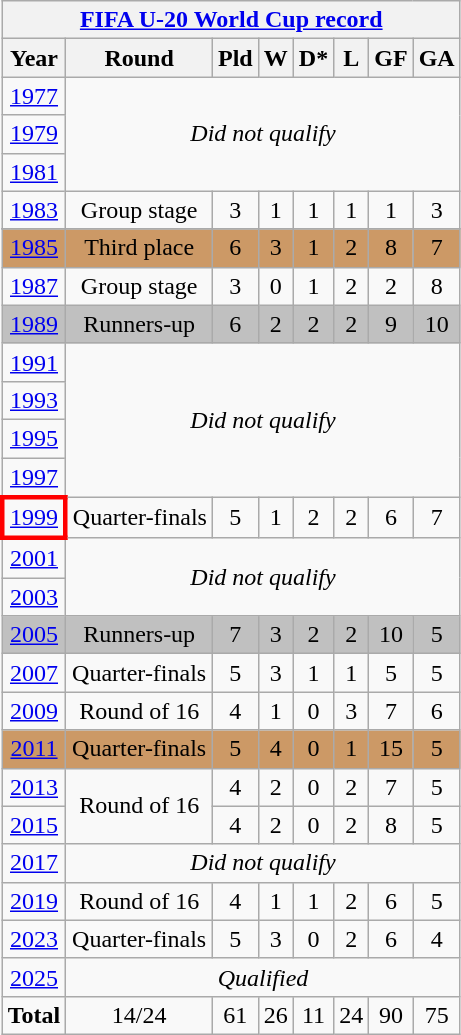<table class="wikitable" style="text-align: center;">
<tr>
<th colspan=8><a href='#'>FIFA U-20 World Cup record</a></th>
</tr>
<tr>
<th>Year</th>
<th>Round</th>
<th>Pld</th>
<th>W</th>
<th>D*</th>
<th>L</th>
<th>GF</th>
<th>GA</th>
</tr>
<tr>
<td> <a href='#'>1977</a></td>
<td colspan="7"rowspan=3><em>Did not qualify</em></td>
</tr>
<tr>
<td> <a href='#'>1979</a></td>
</tr>
<tr>
<td> <a href='#'>1981</a></td>
</tr>
<tr>
<td> <a href='#'>1983</a></td>
<td>Group stage</td>
<td>3</td>
<td>1</td>
<td>1</td>
<td>1</td>
<td>1</td>
<td>3</td>
</tr>
<tr>
</tr>
<tr bgcolor=cc9966>
<td> <a href='#'>1985</a></td>
<td>Third place</td>
<td>6</td>
<td>3</td>
<td>1</td>
<td>2</td>
<td>8</td>
<td>7</td>
</tr>
<tr>
<td> <a href='#'>1987</a></td>
<td>Group stage</td>
<td>3</td>
<td>0</td>
<td>1</td>
<td>2</td>
<td>2</td>
<td>8</td>
</tr>
<tr bgcolor=silver>
<td> <a href='#'>1989</a></td>
<td>Runners-up</td>
<td>6</td>
<td>2</td>
<td>2</td>
<td>2</td>
<td>9</td>
<td>10</td>
</tr>
<tr>
<td> <a href='#'>1991</a></td>
<td colspan="7"rowspan=4><em>Did not qualify</em></td>
</tr>
<tr>
<td> <a href='#'>1993</a></td>
</tr>
<tr>
<td> <a href='#'>1995</a></td>
</tr>
<tr>
<td> <a href='#'>1997</a></td>
</tr>
<tr>
<td style="border: 3px solid red"> <a href='#'>1999</a></td>
<td>Quarter-finals</td>
<td>5</td>
<td>1</td>
<td>2</td>
<td>2</td>
<td>6</td>
<td>7</td>
</tr>
<tr>
<td> <a href='#'>2001</a></td>
<td colspan="8"rowspan=2><em>Did not qualify</em></td>
</tr>
<tr>
<td> <a href='#'>2003</a></td>
</tr>
<tr bgcolor=silver>
<td> <a href='#'>2005</a></td>
<td>Runners-up</td>
<td>7</td>
<td>3</td>
<td>2</td>
<td>2</td>
<td>10</td>
<td>5</td>
</tr>
<tr>
<td> <a href='#'>2007</a></td>
<td>Quarter-finals</td>
<td>5</td>
<td>3</td>
<td>1</td>
<td>1</td>
<td>5</td>
<td>5</td>
</tr>
<tr>
<td> <a href='#'>2009</a></td>
<td>Round of 16</td>
<td>4</td>
<td>1</td>
<td>0</td>
<td>3</td>
<td>7</td>
<td>6</td>
</tr>
<tr bgcolor=cc9966>
<td> <a href='#'>2011</a></td>
<td>Quarter-finals</td>
<td>5</td>
<td>4</td>
<td>0</td>
<td>1</td>
<td>15</td>
<td>5</td>
</tr>
<tr>
<td> <a href='#'>2013</a></td>
<td rowspan=2>Round of 16</td>
<td>4</td>
<td>2</td>
<td>0</td>
<td>2</td>
<td>7</td>
<td>5</td>
</tr>
<tr>
<td> <a href='#'>2015</a></td>
<td>4</td>
<td>2</td>
<td>0</td>
<td>2</td>
<td>8</td>
<td>5</td>
</tr>
<tr>
<td> <a href='#'>2017</a></td>
<td colspan="7"><em>Did not qualify</em></td>
</tr>
<tr>
<td> <a href='#'>2019</a></td>
<td>Round of 16</td>
<td>4</td>
<td>1</td>
<td>1</td>
<td>2</td>
<td>6</td>
<td>5</td>
</tr>
<tr>
<td> <a href='#'>2023</a></td>
<td>Quarter-finals</td>
<td>5</td>
<td>3</td>
<td>0</td>
<td>2</td>
<td>6</td>
<td>4</td>
</tr>
<tr>
<td> <a href='#'>2025</a></td>
<td colspan="7"><em>Qualified</em></td>
</tr>
<tr>
<td><strong>Total</strong></td>
<td>14/24</td>
<td>61</td>
<td>26</td>
<td>11</td>
<td>24</td>
<td>90</td>
<td>75</td>
</tr>
</table>
